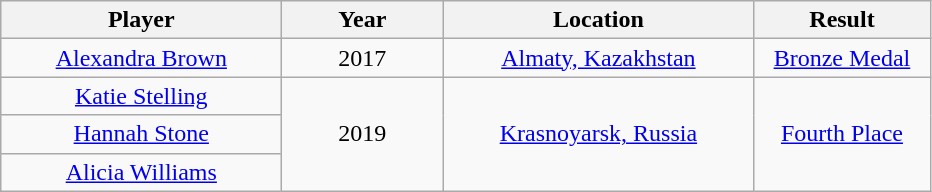<table class="wikitable" style="text-align: center;">
<tr>
<th scope="col" width="180px">Player</th>
<th scope="col" width="100px">Year</th>
<th scope="col" width="200px">Location</th>
<th scope="col" width="110px">Result</th>
</tr>
<tr>
<td> <a href='#'>Alexandra Brown</a></td>
<td>2017</td>
<td> <a href='#'>Almaty, Kazakhstan</a></td>
<td><a href='#'>Bronze Medal</a></td>
</tr>
<tr>
<td> <a href='#'>Katie Stelling</a></td>
<td rowspan="3">2019</td>
<td rowspan="3"> <a href='#'>Krasnoyarsk, Russia</a></td>
<td rowspan="3"><a href='#'>Fourth Place</a></td>
</tr>
<tr>
<td> <a href='#'>Hannah Stone</a></td>
</tr>
<tr>
<td> <a href='#'>Alicia Williams</a></td>
</tr>
</table>
